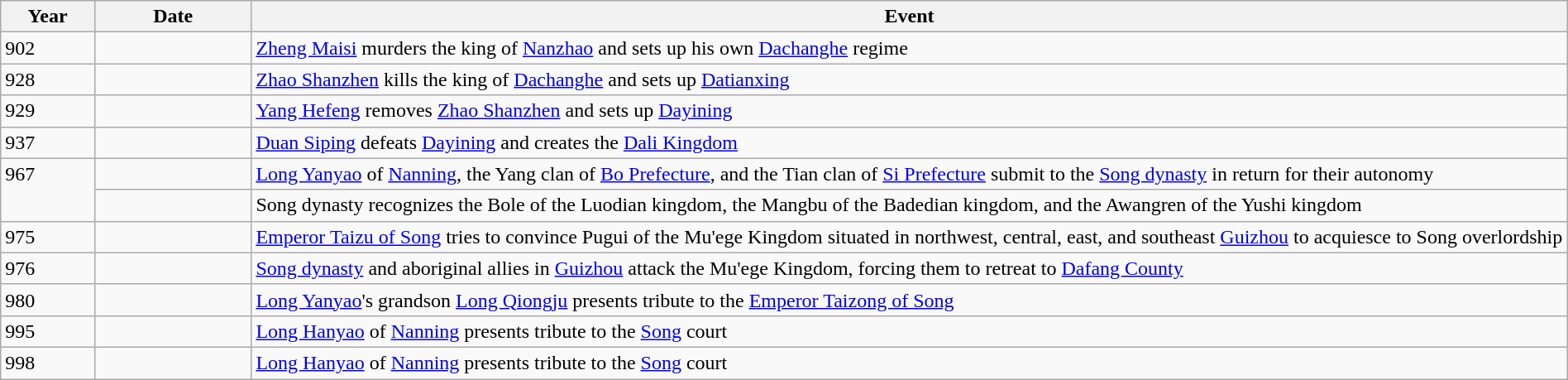<table class="wikitable" width="100%">
<tr>
<th style="width:6%">Year</th>
<th style="width:10%">Date</th>
<th>Event</th>
</tr>
<tr>
<td>902</td>
<td></td>
<td><a href='#'>Zheng Maisi</a> murders the king of <a href='#'>Nanzhao</a> and sets up his own <a href='#'>Dachanghe</a> regime</td>
</tr>
<tr>
<td>928</td>
<td></td>
<td><a href='#'>Zhao Shanzhen</a> kills the king of <a href='#'>Dachanghe</a> and sets up <a href='#'>Datianxing</a></td>
</tr>
<tr>
<td>929</td>
<td></td>
<td><a href='#'>Yang Hefeng</a> removes <a href='#'>Zhao Shanzhen</a> and sets up <a href='#'>Dayining</a></td>
</tr>
<tr>
<td>937</td>
<td></td>
<td><a href='#'>Duan Siping</a> defeats <a href='#'>Dayining</a> and creates the <a href='#'>Dali Kingdom</a></td>
</tr>
<tr>
<td rowspan="2" valign="top">967</td>
<td></td>
<td><a href='#'>Long Yanyao</a> of <a href='#'>Nanning</a>, the Yang clan of <a href='#'>Bo Prefecture</a>, and the Tian clan of <a href='#'>Si Prefecture</a> submit to the <a href='#'>Song dynasty</a> in return for their autonomy</td>
</tr>
<tr>
<td></td>
<td>Song dynasty recognizes the Bole of the Luodian kingdom, the Mangbu of the Badedian kingdom, and the Awangren of the Yushi kingdom</td>
</tr>
<tr>
<td>975</td>
<td></td>
<td><a href='#'>Emperor Taizu of Song</a> tries to convince Pugui of the Mu'ege Kingdom situated in northwest, central, east, and southeast <a href='#'>Guizhou</a> to acquiesce to Song overlordship</td>
</tr>
<tr>
<td>976</td>
<td></td>
<td><a href='#'>Song dynasty</a> and aboriginal allies in <a href='#'>Guizhou</a> attack the Mu'ege Kingdom, forcing them to retreat to <a href='#'>Dafang County</a></td>
</tr>
<tr>
<td>980</td>
<td></td>
<td><a href='#'>Long Yanyao</a>'s grandson <a href='#'>Long Qiongju</a> presents tribute to the <a href='#'>Emperor Taizong of Song</a></td>
</tr>
<tr>
<td>995</td>
<td></td>
<td><a href='#'>Long Hanyao</a> of <a href='#'>Nanning</a> presents tribute to the <a href='#'>Song</a> court</td>
</tr>
<tr>
<td>998</td>
<td></td>
<td><a href='#'>Long Hanyao</a> of <a href='#'>Nanning</a> presents tribute to the <a href='#'>Song</a> court</td>
</tr>
</table>
